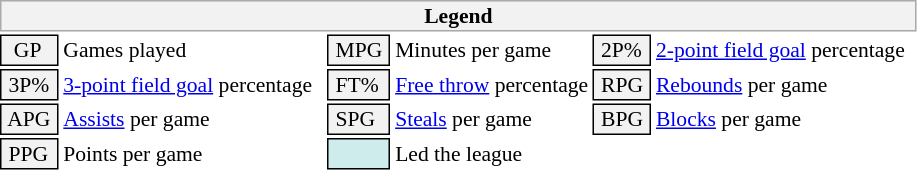<table class="toccolours" style="font-size: 90%; white-space: nowrap;">
<tr>
<th colspan="6" style="background-color: #F2F2F2; border: 1px solid #AAAAAA;">Legend</th>
</tr>
<tr>
<td style="background-color: #F2F2F2; border: 1px solid black;">  GP</td>
<td>Games played</td>
<td style="background-color: #F2F2F2; border: 1px solid black"> MPG </td>
<td>Minutes per game</td>
<td style="background-color: #F2F2F2; border: 1px solid black;"> 2P% </td>
<td style="padding-right: 8px"><a href='#'>2-point field goal</a> percentage</td>
</tr>
<tr>
<td style="background-color: #F2F2F2; border: 1px solid black"> 3P% </td>
<td style="padding-right: 8px"><a href='#'>3-point field goal</a> percentage</td>
<td style="background-color: #F2F2F2; border: 1px solid black"> FT% </td>
<td><a href='#'>Free throw</a> percentage</td>
<td style="background-color: #F2F2F2; border: 1px solid black;"> RPG </td>
<td><a href='#'>Rebounds</a> per game</td>
</tr>
<tr>
<td style="background-color: #F2F2F2; border: 1px solid black"> APG </td>
<td><a href='#'>Assists</a> per game</td>
<td style="background-color: #F2F2F2; border: 1px solid black"> SPG </td>
<td><a href='#'>Steals</a> per game</td>
<td style="background-color: #F2F2F2; border: 1px solid black;"> BPG </td>
<td><a href='#'>Blocks</a> per game</td>
</tr>
<tr>
<td style="background-color: #F2F2F2; border: 1px solid black"> PPG </td>
<td>Points per game</td>
<td style="background-color: #CFECEC; border: 1px solid black"> <strong> </strong> </td>
<td>Led the league</td>
</tr>
<tr>
</tr>
</table>
